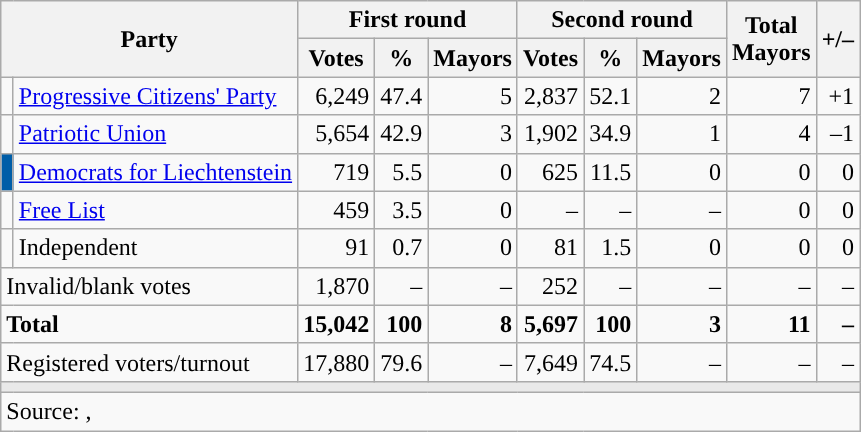<table class="wikitable" style="text-align:right">
<tr>
<th colspan="2" rowspan="2">Party</th>
<th colspan="3">First round</th>
<th colspan="3">Second round</th>
<th rowspan="2">Total<br>Mayors</th>
<th rowspan="2">+/–</th>
</tr>
<tr>
<th>Votes</th>
<th>%</th>
<th>Mayors</th>
<th>Votes</th>
<th>%</th>
<th>Mayors</th>
</tr>
<tr>
<td width="1" style="color:inherit;background:"></td>
<td align="left"><a href='#'>Progressive Citizens' Party</a></td>
<td>6,249</td>
<td>47.4</td>
<td>5</td>
<td>2,837</td>
<td>52.1</td>
<td>2</td>
<td>7</td>
<td>+1</td>
</tr>
<tr>
<td width="1" style="color:inherit;background:"></td>
<td align="left"><a href='#'>Patriotic Union</a></td>
<td>5,654</td>
<td>42.9</td>
<td>3</td>
<td>1,902</td>
<td>34.9</td>
<td>1</td>
<td>4</td>
<td>–1</td>
</tr>
<tr>
<td style="color:inherit;background:#005EA8"></td>
<td align=left><a href='#'>Democrats for Liechtenstein</a></td>
<td>719</td>
<td>5.5</td>
<td>0</td>
<td>625</td>
<td>11.5</td>
<td>0</td>
<td>0</td>
<td>0</td>
</tr>
<tr>
<td style="color:inherit;background:"></td>
<td align=left><a href='#'>Free List</a></td>
<td>459</td>
<td>3.5</td>
<td>0</td>
<td>–</td>
<td>–</td>
<td>–</td>
<td>0</td>
<td>0</td>
</tr>
<tr>
<td style="color:inherit;background:"></td>
<td align=left>Independent</td>
<td>91</td>
<td>0.7</td>
<td>0</td>
<td>81</td>
<td>1.5</td>
<td>0</td>
<td>0</td>
<td>0</td>
</tr>
<tr>
<td colspan="2" align="left">Invalid/blank votes</td>
<td>1,870</td>
<td>–</td>
<td>–</td>
<td>252</td>
<td>–</td>
<td>–</td>
<td>–</td>
<td>–</td>
</tr>
<tr>
<td colspan="2" align="left"><strong>Total</strong></td>
<td><strong>15,042</strong></td>
<td><strong>100</strong></td>
<td><strong>8</strong></td>
<td><strong>5,697</strong></td>
<td><strong>100</strong></td>
<td><strong>3</strong></td>
<td><strong>11</strong></td>
<td><strong>–</strong></td>
</tr>
<tr>
<td colspan="2" align="left">Registered voters/turnout</td>
<td>17,880</td>
<td>79.6</td>
<td>–</td>
<td>7,649</td>
<td>74.5</td>
<td>–</td>
<td>–</td>
<td>–</td>
</tr>
<tr>
<td colspan="10" style="color:inherit;background:#E9E9E9"></td>
</tr>
<tr>
<td colspan="10" align="left">Source: , </td>
</tr>
</table>
